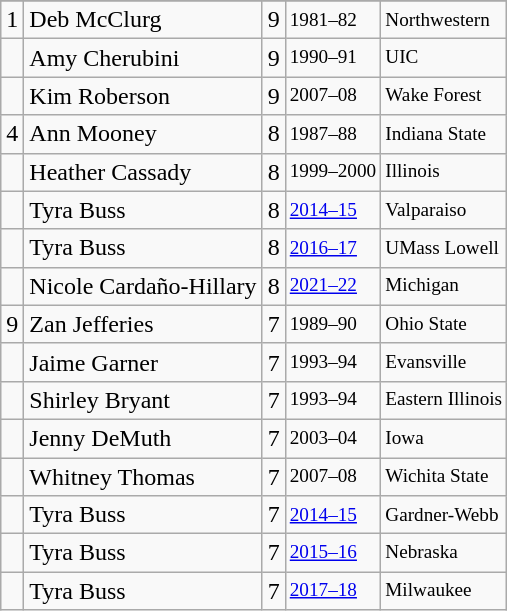<table class="wikitable">
<tr>
</tr>
<tr>
<td>1</td>
<td>Deb McClurg</td>
<td>9</td>
<td style="font-size:80%;">1981–82</td>
<td style="font-size:80%;">Northwestern</td>
</tr>
<tr>
<td></td>
<td>Amy Cherubini</td>
<td>9</td>
<td style="font-size:80%;">1990–91</td>
<td style="font-size:80%;">UIC</td>
</tr>
<tr>
<td></td>
<td>Kim Roberson</td>
<td>9</td>
<td style="font-size:80%;">2007–08</td>
<td style="font-size:80%;">Wake Forest</td>
</tr>
<tr>
<td>4</td>
<td>Ann Mooney</td>
<td>8</td>
<td style="font-size:80%;">1987–88</td>
<td style="font-size:80%;">Indiana State</td>
</tr>
<tr>
<td></td>
<td>Heather Cassady</td>
<td>8</td>
<td style="font-size:80%;">1999–2000</td>
<td style="font-size:80%;">Illinois</td>
</tr>
<tr>
<td></td>
<td>Tyra Buss</td>
<td>8</td>
<td style="font-size:80%;"><a href='#'>2014–15</a></td>
<td style="font-size:80%;">Valparaiso</td>
</tr>
<tr>
<td></td>
<td>Tyra Buss</td>
<td>8</td>
<td style="font-size:80%;"><a href='#'>2016–17</a></td>
<td style="font-size:80%;">UMass Lowell</td>
</tr>
<tr>
<td></td>
<td>Nicole Cardaño-Hillary</td>
<td>8</td>
<td style="font-size:80%;"><a href='#'>2021–22</a></td>
<td style="font-size:80%;">Michigan</td>
</tr>
<tr>
<td>9</td>
<td>Zan Jefferies</td>
<td>7</td>
<td style="font-size:80%;">1989–90</td>
<td style="font-size:80%;">Ohio State</td>
</tr>
<tr>
<td></td>
<td>Jaime Garner</td>
<td>7</td>
<td style="font-size:80%;">1993–94</td>
<td style="font-size:80%;">Evansville</td>
</tr>
<tr>
<td></td>
<td>Shirley Bryant</td>
<td>7</td>
<td style="font-size:80%;">1993–94</td>
<td style="font-size:80%;">Eastern Illinois</td>
</tr>
<tr>
<td></td>
<td>Jenny DeMuth</td>
<td>7</td>
<td style="font-size:80%;">2003–04</td>
<td style="font-size:80%;">Iowa</td>
</tr>
<tr>
<td></td>
<td>Whitney Thomas</td>
<td>7</td>
<td style="font-size:80%;">2007–08</td>
<td style="font-size:80%;">Wichita State</td>
</tr>
<tr>
<td></td>
<td>Tyra Buss</td>
<td>7</td>
<td style="font-size:80%;"><a href='#'>2014–15</a></td>
<td style="font-size:80%;">Gardner-Webb</td>
</tr>
<tr>
<td></td>
<td>Tyra Buss</td>
<td>7</td>
<td style="font-size:80%;"><a href='#'>2015–16</a></td>
<td style="font-size:80%;">Nebraska</td>
</tr>
<tr>
<td></td>
<td>Tyra Buss</td>
<td>7</td>
<td style="font-size:80%;"><a href='#'>2017–18</a></td>
<td style="font-size:80%;">Milwaukee</td>
</tr>
</table>
